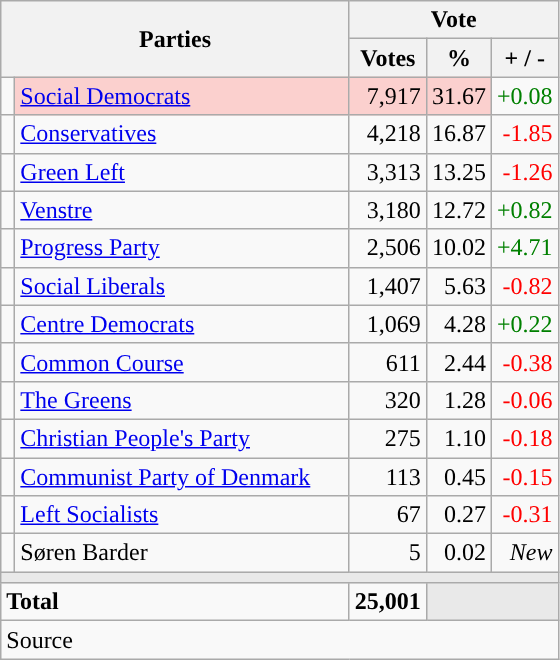<table class="wikitable" style="text-align:right;">
<tr>
<th style="text-align:centre;" rowspan="2" colspan="2" width="225">Parties</th>
<th colspan="3">Vote</th>
</tr>
<tr>
<th width="15">Votes</th>
<th width="15">%</th>
<th width="15">+ / -</th>
</tr>
<tr>
<td width="2" style="color:inherit;background:"></td>
<td bgcolor=#fbd0ce  align="left"><a href='#'>Social Democrats</a></td>
<td bgcolor=#fbd0ce>7,917</td>
<td bgcolor=#fbd0ce>31.67</td>
<td style=color:green;>+0.08</td>
</tr>
<tr>
<td width="2" style="color:inherit;background:"></td>
<td align="left"><a href='#'>Conservatives</a></td>
<td>4,218</td>
<td>16.87</td>
<td style=color:red;>-1.85</td>
</tr>
<tr>
<td width="2" style="color:inherit;background:"></td>
<td align="left"><a href='#'>Green Left</a></td>
<td>3,313</td>
<td>13.25</td>
<td style=color:red;>-1.26</td>
</tr>
<tr>
<td width="2" style="color:inherit;background:"></td>
<td align="left"><a href='#'>Venstre</a></td>
<td>3,180</td>
<td>12.72</td>
<td style=color:green;>+0.82</td>
</tr>
<tr>
<td width="2" style="color:inherit;background:"></td>
<td align="left"><a href='#'>Progress Party</a></td>
<td>2,506</td>
<td>10.02</td>
<td style=color:green;>+4.71</td>
</tr>
<tr>
<td width="2" style="color:inherit;background:"></td>
<td align="left"><a href='#'>Social Liberals</a></td>
<td>1,407</td>
<td>5.63</td>
<td style=color:red;>-0.82</td>
</tr>
<tr>
<td width="2" style="color:inherit;background:"></td>
<td align="left"><a href='#'>Centre Democrats</a></td>
<td>1,069</td>
<td>4.28</td>
<td style=color:green;>+0.22</td>
</tr>
<tr>
<td width="2" style="color:inherit;background:"></td>
<td align="left"><a href='#'>Common Course</a></td>
<td>611</td>
<td>2.44</td>
<td style=color:red;>-0.38</td>
</tr>
<tr>
<td width="2" style="color:inherit;background:"></td>
<td align="left"><a href='#'>The Greens</a></td>
<td>320</td>
<td>1.28</td>
<td style=color:red;>-0.06</td>
</tr>
<tr>
<td width="2" style="color:inherit;background:"></td>
<td align="left"><a href='#'>Christian People's Party</a></td>
<td>275</td>
<td>1.10</td>
<td style=color:red;>-0.18</td>
</tr>
<tr>
<td width="2" style="color:inherit;background:"></td>
<td align="left"><a href='#'>Communist Party of Denmark</a></td>
<td>113</td>
<td>0.45</td>
<td style=color:red;>-0.15</td>
</tr>
<tr>
<td width="2" style="color:inherit;background:"></td>
<td align="left"><a href='#'>Left Socialists</a></td>
<td>67</td>
<td>0.27</td>
<td style=color:red;>-0.31</td>
</tr>
<tr>
<td width="2" style="color:inherit;background:"></td>
<td align="left">Søren Barder</td>
<td>5</td>
<td>0.02</td>
<td><em>New</em></td>
</tr>
<tr>
<td colspan="7" bgcolor="#E9E9E9"></td>
</tr>
<tr>
<td align="left" colspan="2"><strong>Total</strong></td>
<td><strong>25,001</strong></td>
<td bgcolor="#E9E9E9" colspan="2"></td>
</tr>
<tr>
<td align="left" colspan="6">Source</td>
</tr>
</table>
